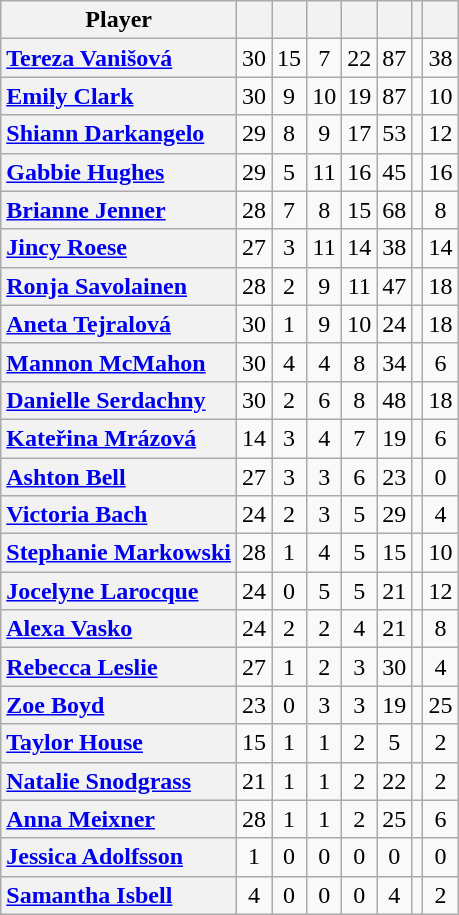<table class="wikitable sortable" style="text-align:center;">
<tr>
<th scope="col">Player</th>
<th scope="col"></th>
<th scope="col"></th>
<th scope="col"></th>
<th scope="col"></th>
<th scope="col"></th>
<th scope="col" data-sort-type="number"></th>
<th scope="col"></th>
</tr>
<tr>
<th scope="row" style="text-align:left;"><a href='#'>Tereza Vanišová</a></th>
<td>30</td>
<td>15</td>
<td>7</td>
<td>22</td>
<td>87</td>
<td></td>
<td>38</td>
</tr>
<tr>
<th scope="row" style="text-align:left;"><a href='#'>Emily Clark</a></th>
<td>30</td>
<td>9</td>
<td>10</td>
<td>19</td>
<td>87</td>
<td></td>
<td>10</td>
</tr>
<tr>
<th scope="row" style="text-align:left;"><a href='#'>Shiann Darkangelo</a></th>
<td>29</td>
<td>8</td>
<td>9</td>
<td>17</td>
<td>53</td>
<td></td>
<td>12</td>
</tr>
<tr>
<th scope="row" style="text-align:left;"><a href='#'>Gabbie Hughes</a></th>
<td>29</td>
<td>5</td>
<td>11</td>
<td>16</td>
<td>45</td>
<td></td>
<td>16</td>
</tr>
<tr>
<th scope="row" style="text-align:left;"><a href='#'>Brianne Jenner</a></th>
<td>28</td>
<td>7</td>
<td>8</td>
<td>15</td>
<td>68</td>
<td></td>
<td>8</td>
</tr>
<tr>
<th scope="row" style="text-align:left;"><a href='#'>Jincy Roese</a></th>
<td>27</td>
<td>3</td>
<td>11</td>
<td>14</td>
<td>38</td>
<td></td>
<td>14</td>
</tr>
<tr>
<th scope="row" style="text-align:left;"><a href='#'>Ronja Savolainen</a></th>
<td>28</td>
<td>2</td>
<td>9</td>
<td>11</td>
<td>47</td>
<td></td>
<td>18</td>
</tr>
<tr>
<th scope="row" style="text-align:left;"><a href='#'>Aneta Tejralová</a></th>
<td>30</td>
<td>1</td>
<td>9</td>
<td>10</td>
<td>24</td>
<td></td>
<td>18</td>
</tr>
<tr>
<th scope="row" style="text-align:left;"><a href='#'>Mannon McMahon</a></th>
<td>30</td>
<td>4</td>
<td>4</td>
<td>8</td>
<td>34</td>
<td></td>
<td>6</td>
</tr>
<tr>
<th scope="row" style="text-align:left;"><a href='#'>Danielle Serdachny</a></th>
<td>30</td>
<td>2</td>
<td>6</td>
<td>8</td>
<td>48</td>
<td></td>
<td>18</td>
</tr>
<tr>
<th scope="row" style="text-align:left;"><a href='#'>Kateřina Mrázová</a></th>
<td>14</td>
<td>3</td>
<td>4</td>
<td>7</td>
<td>19</td>
<td></td>
<td>6</td>
</tr>
<tr>
<th scope="row" style="text-align:left;"><a href='#'>Ashton Bell</a></th>
<td>27</td>
<td>3</td>
<td>3</td>
<td>6</td>
<td>23</td>
<td></td>
<td>0</td>
</tr>
<tr>
<th scope="row" style="text-align:left;"><a href='#'>Victoria Bach</a></th>
<td>24</td>
<td>2</td>
<td>3</td>
<td>5</td>
<td>29</td>
<td></td>
<td>4</td>
</tr>
<tr>
<th scope="row" style="text-align:left;"><a href='#'>Stephanie Markowski</a></th>
<td>28</td>
<td>1</td>
<td>4</td>
<td>5</td>
<td>15</td>
<td></td>
<td>10</td>
</tr>
<tr>
<th scope="row" style="text-align:left;"><a href='#'>Jocelyne Larocque</a></th>
<td>24</td>
<td>0</td>
<td>5</td>
<td>5</td>
<td>21</td>
<td></td>
<td>12</td>
</tr>
<tr>
<th scope="row" style="text-align:left;"><a href='#'>Alexa Vasko</a></th>
<td>24</td>
<td>2</td>
<td>2</td>
<td>4</td>
<td>21</td>
<td></td>
<td>8</td>
</tr>
<tr>
<th scope="row" style="text-align:left;"><a href='#'>Rebecca Leslie</a></th>
<td>27</td>
<td>1</td>
<td>2</td>
<td>3</td>
<td>30</td>
<td></td>
<td>4</td>
</tr>
<tr>
<th scope="row" style="text-align:left;"><a href='#'>Zoe Boyd</a></th>
<td>23</td>
<td>0</td>
<td>3</td>
<td>3</td>
<td>19</td>
<td></td>
<td>25</td>
</tr>
<tr>
<th scope="row" style="text-align:left;"><a href='#'>Taylor House</a></th>
<td>15</td>
<td>1</td>
<td>1</td>
<td>2</td>
<td>5</td>
<td></td>
<td>2</td>
</tr>
<tr>
<th scope="row" style="text-align:left;"><a href='#'>Natalie Snodgrass</a></th>
<td>21</td>
<td>1</td>
<td>1</td>
<td>2</td>
<td>22</td>
<td></td>
<td>2</td>
</tr>
<tr>
<th scope="row" style="text-align:left;"><a href='#'>Anna Meixner</a></th>
<td>28</td>
<td>1</td>
<td>1</td>
<td>2</td>
<td>25</td>
<td></td>
<td>6</td>
</tr>
<tr>
<th scope="row" style="text-align:left;"><a href='#'>Jessica Adolfsson</a></th>
<td>1</td>
<td>0</td>
<td>0</td>
<td>0</td>
<td>0</td>
<td></td>
<td>0</td>
</tr>
<tr>
<th scope="row" style="text-align:left;"><a href='#'>Samantha Isbell</a></th>
<td>4</td>
<td>0</td>
<td>0</td>
<td>0</td>
<td>4</td>
<td></td>
<td>2</td>
</tr>
</table>
